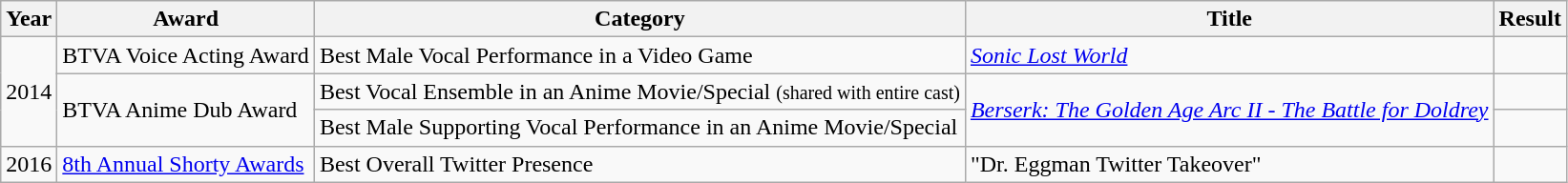<table class="wikitable">
<tr>
<th>Year</th>
<th>Award</th>
<th>Category</th>
<th>Title</th>
<th>Result</th>
</tr>
<tr>
<td rowspan="3">2014</td>
<td>BTVA Voice Acting Award</td>
<td>Best Male Vocal Performance in a Video Game</td>
<td><em><a href='#'>Sonic Lost World</a></em></td>
<td></td>
</tr>
<tr>
<td rowspan="2">BTVA Anime Dub Award</td>
<td>Best Vocal Ensemble in an Anime Movie/Special <small>(shared with entire cast)</small></td>
<td rowspan="2"><em><a href='#'>Berserk: The Golden Age Arc II - The Battle for Doldrey</a></em></td>
<td></td>
</tr>
<tr>
<td>Best Male Supporting Vocal Performance in an Anime Movie/Special</td>
<td></td>
</tr>
<tr>
<td>2016</td>
<td><a href='#'>8th Annual Shorty Awards</a></td>
<td>Best Overall Twitter Presence</td>
<td>"Dr. Eggman Twitter Takeover"</td>
<td></td>
</tr>
</table>
